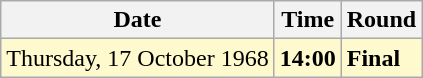<table class="wikitable">
<tr>
<th>Date</th>
<th>Time</th>
<th>Round</th>
</tr>
<tr style=background:lemonchiffon>
<td>Thursday, 17 October 1968</td>
<td><strong>14:00</strong></td>
<td><strong>Final</strong></td>
</tr>
</table>
